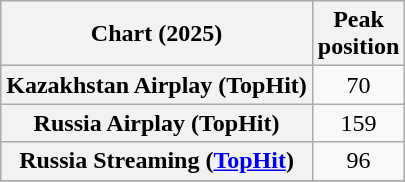<table class="wikitable sortable plainrowheaders" style="text-align:center">
<tr>
<th scope="col">Chart (2025)</th>
<th scope="col">Peak<br>position</th>
</tr>
<tr>
<th scope="row">Kazakhstan Airplay (TopHit)</th>
<td>70</td>
</tr>
<tr>
<th scope="row">Russia Airplay (TopHit)</th>
<td>159</td>
</tr>
<tr>
<th scope="row">Russia Streaming (<a href='#'>TopHit</a>)</th>
<td>96</td>
</tr>
<tr>
</tr>
</table>
